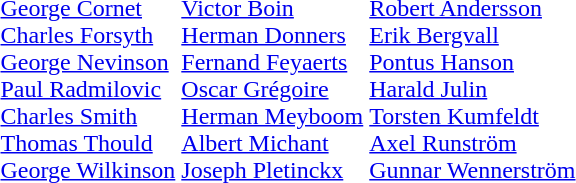<table>
<tr valign=top>
<td><br><a href='#'>George Cornet</a><br><a href='#'>Charles Forsyth</a><br><a href='#'>George Nevinson</a><br><a href='#'>Paul Radmilovic</a><br><a href='#'>Charles Smith</a><br><a href='#'>Thomas Thould</a><br><a href='#'>George Wilkinson</a></td>
<td><br><a href='#'>Victor Boin</a><br><a href='#'>Herman Donners</a><br><a href='#'>Fernand Feyaerts</a><br><a href='#'>Oscar Grégoire</a><br><a href='#'>Herman Meyboom</a><br><a href='#'>Albert Michant</a><br><a href='#'>Joseph Pletinckx</a></td>
<td><br><a href='#'>Robert Andersson</a><br><a href='#'>Erik Bergvall</a><br><a href='#'>Pontus Hanson</a><br><a href='#'>Harald Julin</a><br><a href='#'>Torsten Kumfeldt</a><br><a href='#'>Axel Runström</a><br><a href='#'>Gunnar Wennerström</a></td>
</tr>
</table>
